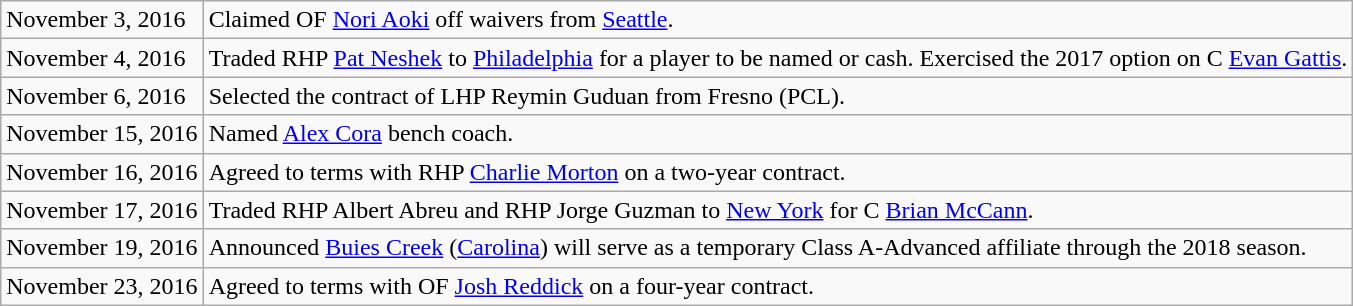<table class="wikitable">
<tr>
<td>November 3, 2016</td>
<td>Claimed OF <a href='#'>Nori Aoki</a> off waivers from <a href='#'>Seattle</a>.</td>
</tr>
<tr>
<td>November 4, 2016</td>
<td>Traded RHP <a href='#'>Pat Neshek</a> to <a href='#'>Philadelphia</a> for a player to be named or cash. Exercised the 2017 option on C <a href='#'>Evan Gattis</a>.</td>
</tr>
<tr>
<td>November 6, 2016</td>
<td>Selected the contract of LHP Reymin Guduan from Fresno (PCL).</td>
</tr>
<tr>
<td>November 15, 2016</td>
<td>Named <a href='#'>Alex Cora</a> bench coach.</td>
</tr>
<tr>
<td>November 16, 2016</td>
<td>Agreed to terms with RHP <a href='#'>Charlie Morton</a> on a two-year contract.</td>
</tr>
<tr>
<td>November 17, 2016</td>
<td>Traded RHP Albert Abreu and RHP Jorge Guzman to <a href='#'>New York</a> for C <a href='#'>Brian McCann</a>.</td>
</tr>
<tr>
<td>November 19, 2016</td>
<td>Announced <a href='#'>Buies Creek</a> (<a href='#'>Carolina</a>) will serve as a temporary Class A-Advanced affiliate through the 2018 season.</td>
</tr>
<tr>
<td>November 23, 2016</td>
<td>Agreed to terms with OF <a href='#'>Josh Reddick</a> on a four-year contract.</td>
</tr>
</table>
